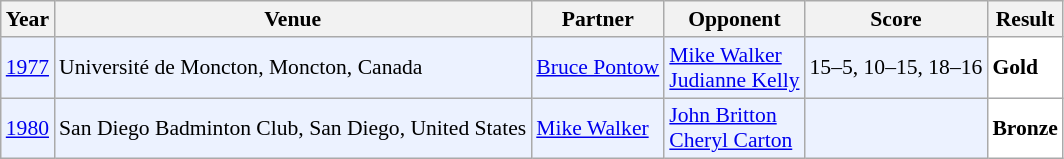<table class="sortable wikitable" style="font-size: 90%;">
<tr>
<th>Year</th>
<th>Venue</th>
<th>Partner</th>
<th>Opponent</th>
<th>Score</th>
<th>Result</th>
</tr>
<tr style="background:#ECF2FF">
<td align="center"><a href='#'>1977</a></td>
<td align="left">Université de Moncton, Moncton, Canada</td>
<td align="left"> <a href='#'>Bruce Pontow</a></td>
<td align="left"> <a href='#'>Mike Walker</a><br> <a href='#'>Judianne Kelly</a></td>
<td align="left">15–5, 10–15, 18–16</td>
<td style="text-align:left; background:white"> <strong>Gold</strong></td>
</tr>
<tr style="background:#ECF2FF">
<td align="center"><a href='#'>1980</a></td>
<td align="left">San Diego Badminton Club, San Diego, United States</td>
<td align="left"> <a href='#'>Mike Walker</a></td>
<td align="left"> <a href='#'>John Britton</a><br> <a href='#'>Cheryl Carton</a></td>
<td align="left"></td>
<td style="text-align:left; background:white"> <strong>Bronze</strong></td>
</tr>
</table>
